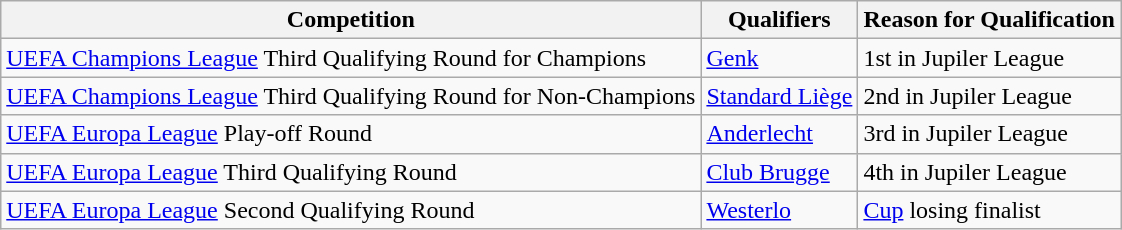<table class="wikitable">
<tr>
<th>Competition</th>
<th>Qualifiers</th>
<th>Reason for Qualification</th>
</tr>
<tr>
<td><a href='#'>UEFA Champions League</a> Third Qualifying Round for Champions</td>
<td><a href='#'>Genk</a></td>
<td>1st in Jupiler League</td>
</tr>
<tr>
<td><a href='#'>UEFA Champions League</a> Third Qualifying Round for Non-Champions</td>
<td><a href='#'>Standard Liège</a></td>
<td>2nd in Jupiler League</td>
</tr>
<tr>
<td><a href='#'>UEFA Europa League</a> Play-off Round</td>
<td><a href='#'>Anderlecht</a></td>
<td>3rd in Jupiler League</td>
</tr>
<tr>
<td><a href='#'>UEFA Europa League</a> Third Qualifying Round</td>
<td><a href='#'>Club Brugge</a></td>
<td>4th in Jupiler League</td>
</tr>
<tr>
<td><a href='#'>UEFA Europa League</a> Second Qualifying Round</td>
<td><a href='#'>Westerlo</a></td>
<td><a href='#'>Cup</a> losing finalist</td>
</tr>
</table>
